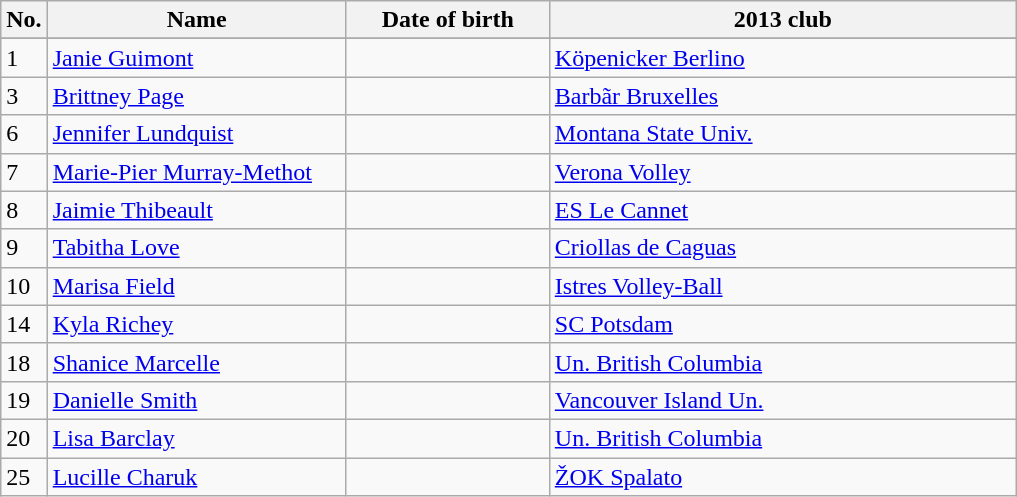<table class=wikitable sortable style=font-size:100%; text-align:center;>
<tr>
<th>No.</th>
<th style=width:12em>Name</th>
<th style=width:8em>Date of birth</th>
<th style=width:19em>2013 club</th>
</tr>
<tr>
</tr>
<tr ||>
</tr>
<tr>
<td>1</td>
<td><a href='#'>Janie Guimont</a></td>
<td></td>
<td> <a href='#'>Köpenicker Berlino</a></td>
</tr>
<tr>
<td>3</td>
<td><a href='#'>Brittney Page </a></td>
<td></td>
<td> <a href='#'>Barbãr Bruxelles</a></td>
</tr>
<tr>
<td>6</td>
<td><a href='#'>Jennifer Lundquist</a></td>
<td></td>
<td> <a href='#'>Montana State Univ.</a></td>
</tr>
<tr>
<td>7</td>
<td><a href='#'>Marie-Pier Murray-Methot</a></td>
<td></td>
<td> <a href='#'>Verona Volley</a></td>
</tr>
<tr>
<td>8</td>
<td><a href='#'>Jaimie Thibeault</a></td>
<td></td>
<td> <a href='#'>ES Le Cannet</a></td>
</tr>
<tr>
<td>9</td>
<td><a href='#'>Tabitha Love</a></td>
<td></td>
<td> <a href='#'>Criollas de Caguas</a></td>
</tr>
<tr>
<td>10</td>
<td><a href='#'>Marisa Field</a></td>
<td></td>
<td> <a href='#'>Istres Volley-Ball</a></td>
</tr>
<tr>
<td>14</td>
<td><a href='#'>Kyla Richey</a></td>
<td></td>
<td> <a href='#'>SC Potsdam</a></td>
</tr>
<tr>
<td>18</td>
<td><a href='#'>Shanice Marcelle</a></td>
<td></td>
<td> <a href='#'>Un. British Columbia</a></td>
</tr>
<tr>
<td>19</td>
<td><a href='#'>Danielle Smith</a></td>
<td></td>
<td> <a href='#'>Vancouver Island Un.</a></td>
</tr>
<tr>
<td>20</td>
<td><a href='#'>Lisa Barclay</a></td>
<td></td>
<td> <a href='#'>Un. British Columbia</a></td>
</tr>
<tr>
<td>25</td>
<td><a href='#'>Lucille Charuk</a></td>
<td></td>
<td> <a href='#'>ŽOK Spalato</a></td>
</tr>
</table>
